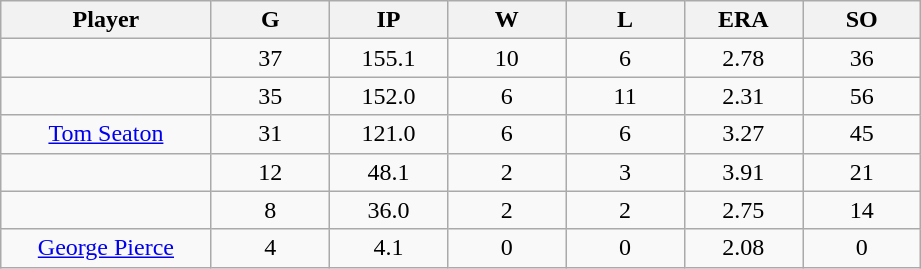<table class="wikitable sortable">
<tr>
<th bgcolor="#DDDDFF" width="16%">Player</th>
<th bgcolor="#DDDDFF" width="9%">G</th>
<th bgcolor="#DDDDFF" width="9%">IP</th>
<th bgcolor="#DDDDFF" width="9%">W</th>
<th bgcolor="#DDDDFF" width="9%">L</th>
<th bgcolor="#DDDDFF" width="9%">ERA</th>
<th bgcolor="#DDDDFF" width="9%">SO</th>
</tr>
<tr align="center">
<td></td>
<td>37</td>
<td>155.1</td>
<td>10</td>
<td>6</td>
<td>2.78</td>
<td>36</td>
</tr>
<tr align="center">
<td></td>
<td>35</td>
<td>152.0</td>
<td>6</td>
<td>11</td>
<td>2.31</td>
<td>56</td>
</tr>
<tr align="center">
<td><a href='#'>Tom Seaton</a></td>
<td>31</td>
<td>121.0</td>
<td>6</td>
<td>6</td>
<td>3.27</td>
<td>45</td>
</tr>
<tr align=center>
<td></td>
<td>12</td>
<td>48.1</td>
<td>2</td>
<td>3</td>
<td>3.91</td>
<td>21</td>
</tr>
<tr align="center">
<td></td>
<td>8</td>
<td>36.0</td>
<td>2</td>
<td>2</td>
<td>2.75</td>
<td>14</td>
</tr>
<tr align="center">
<td><a href='#'>George Pierce</a></td>
<td>4</td>
<td>4.1</td>
<td>0</td>
<td>0</td>
<td>2.08</td>
<td>0</td>
</tr>
</table>
